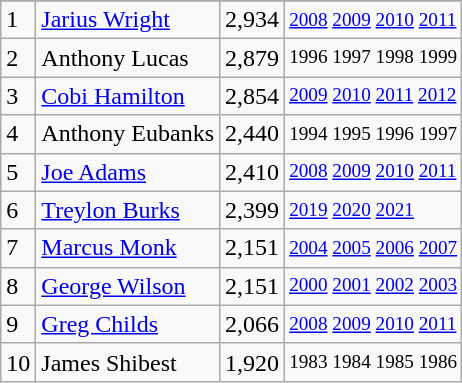<table class="wikitable">
<tr>
</tr>
<tr>
<td>1</td>
<td><a href='#'>Jarius Wright</a></td>
<td>2,934</td>
<td style="font-size:80%;"><a href='#'>2008</a> <a href='#'>2009</a> <a href='#'>2010</a> <a href='#'>2011</a></td>
</tr>
<tr>
<td>2</td>
<td>Anthony Lucas</td>
<td>2,879</td>
<td style="font-size:80%;">1996 1997 1998 1999</td>
</tr>
<tr>
<td>3</td>
<td><a href='#'>Cobi Hamilton</a></td>
<td>2,854</td>
<td style="font-size:80%;"><a href='#'>2009</a> <a href='#'>2010</a> <a href='#'>2011</a> <a href='#'>2012</a></td>
</tr>
<tr>
<td>4</td>
<td>Anthony Eubanks</td>
<td>2,440</td>
<td style="font-size:80%;">1994 1995 1996 1997</td>
</tr>
<tr>
<td>5</td>
<td><a href='#'>Joe Adams</a></td>
<td>2,410</td>
<td style="font-size:80%;"><a href='#'>2008</a> <a href='#'>2009</a> <a href='#'>2010</a> <a href='#'>2011</a></td>
</tr>
<tr>
<td>6</td>
<td><a href='#'>Treylon Burks</a></td>
<td>2,399</td>
<td style="font-size:80%;"><a href='#'>2019</a> <a href='#'>2020</a> <a href='#'>2021</a></td>
</tr>
<tr>
<td>7</td>
<td><a href='#'>Marcus Monk</a></td>
<td>2,151</td>
<td style="font-size:80%;"><a href='#'>2004</a> <a href='#'>2005</a> <a href='#'>2006</a> <a href='#'>2007</a></td>
</tr>
<tr>
<td>8</td>
<td><a href='#'>George Wilson</a></td>
<td>2,151</td>
<td style="font-size:80%;"><a href='#'>2000</a> <a href='#'>2001</a> <a href='#'>2002</a> <a href='#'>2003</a></td>
</tr>
<tr>
<td>9</td>
<td><a href='#'>Greg Childs</a></td>
<td>2,066</td>
<td style="font-size:80%;"><a href='#'>2008</a> <a href='#'>2009</a> <a href='#'>2010</a> <a href='#'>2011</a></td>
</tr>
<tr>
<td>10</td>
<td>James Shibest</td>
<td>1,920</td>
<td style="font-size:80%;">1983 1984 1985 1986</td>
</tr>
</table>
